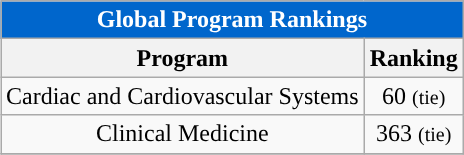<table class="wikitable sortable collapsible collapsed" style="float:right; clear:right; text-align:center">
<tr>
<th colspan=4 style="background:#0066cc; color:#ffffff; ">Global Program Rankings</th>
</tr>
<tr>
<th>Program</th>
<th>Ranking</th>
</tr>
<tr>
<td>Cardiac and Cardiovascular Systems</td>
<td>60 <small>(tie)</small></td>
</tr>
<tr>
<td>Clinical Medicine</td>
<td>363 <small>(tie)</small></td>
</tr>
<tr>
</tr>
</table>
